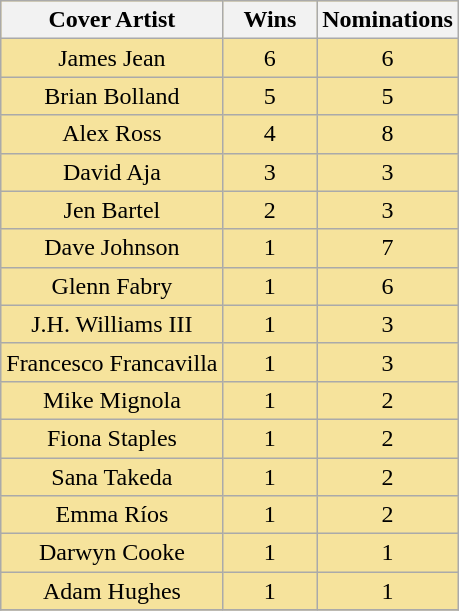<table class="wikitable" rowspan=2 border="2" cellpadding="4" style="text-align: center; background: #f6e39c">
<tr>
<th scope="col" align="center">Cover Artist</th>
<th scope="col" width="55" align="center">Wins</th>
<th scope="col" width="55">Nominations</th>
</tr>
<tr>
<td>James Jean</td>
<td>6</td>
<td>6</td>
</tr>
<tr>
<td>Brian Bolland</td>
<td>5</td>
<td>5</td>
</tr>
<tr>
<td>Alex Ross</td>
<td>4</td>
<td>8</td>
</tr>
<tr>
<td>David Aja</td>
<td>3</td>
<td>3</td>
</tr>
<tr>
<td>Jen Bartel</td>
<td>2</td>
<td>3</td>
</tr>
<tr>
<td>Dave Johnson</td>
<td>1</td>
<td>7</td>
</tr>
<tr>
<td>Glenn Fabry</td>
<td>1</td>
<td>6</td>
</tr>
<tr>
<td>J.H. Williams III</td>
<td>1</td>
<td>3</td>
</tr>
<tr>
<td>Francesco Francavilla</td>
<td>1</td>
<td>3</td>
</tr>
<tr>
<td>Mike Mignola</td>
<td>1</td>
<td>2</td>
</tr>
<tr>
<td>Fiona Staples</td>
<td>1</td>
<td>2</td>
</tr>
<tr>
<td>Sana Takeda</td>
<td>1</td>
<td>2</td>
</tr>
<tr>
<td>Emma Ríos</td>
<td>1</td>
<td>2</td>
</tr>
<tr>
<td>Darwyn Cooke</td>
<td>1</td>
<td>1</td>
</tr>
<tr>
<td>Adam Hughes</td>
<td>1</td>
<td>1</td>
</tr>
<tr>
</tr>
</table>
